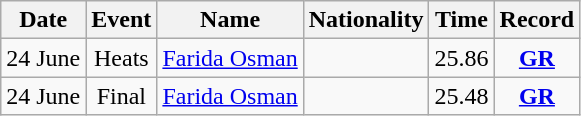<table class=wikitable style=text-align:center>
<tr>
<th>Date</th>
<th>Event</th>
<th>Name</th>
<th>Nationality</th>
<th>Time</th>
<th>Record</th>
</tr>
<tr>
<td>24 June</td>
<td>Heats</td>
<td align=left><a href='#'>Farida Osman</a></td>
<td align=left></td>
<td>25.86</td>
<td><strong><a href='#'>GR</a></strong></td>
</tr>
<tr>
<td>24 June</td>
<td>Final</td>
<td align=left><a href='#'>Farida Osman</a></td>
<td align=left></td>
<td>25.48</td>
<td><strong><a href='#'>GR</a></strong></td>
</tr>
</table>
